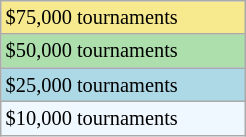<table class="wikitable" style="font-size:85%;" width=13%>
<tr style="background:#f7e98e;">
<td>$75,000 tournaments</td>
</tr>
<tr style="background:#addfad;">
<td>$50,000 tournaments</td>
</tr>
<tr style="background:lightblue;">
<td>$25,000 tournaments</td>
</tr>
<tr style="background:#f0f8ff;">
<td>$10,000 tournaments</td>
</tr>
</table>
